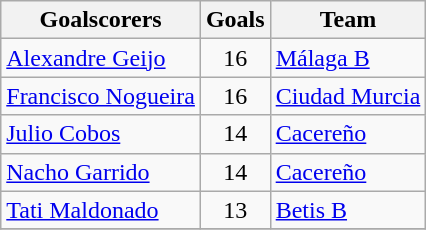<table class="wikitable sortable">
<tr>
<th>Goalscorers</th>
<th>Goals</th>
<th>Team</th>
</tr>
<tr>
<td> <a href='#'>Alexandre Geijo</a></td>
<td align=center>16</td>
<td><a href='#'>Málaga B</a></td>
</tr>
<tr>
<td> <a href='#'>Francisco Nogueira</a></td>
<td align=center>16</td>
<td><a href='#'>Ciudad Murcia</a></td>
</tr>
<tr>
<td> <a href='#'>Julio Cobos</a></td>
<td align=center>14</td>
<td><a href='#'>Cacereño</a></td>
</tr>
<tr>
<td> <a href='#'>Nacho Garrido</a></td>
<td align=center>14</td>
<td><a href='#'>Cacereño</a></td>
</tr>
<tr>
<td> <a href='#'>Tati Maldonado</a></td>
<td align=center>13</td>
<td><a href='#'>Betis B</a></td>
</tr>
<tr>
</tr>
</table>
